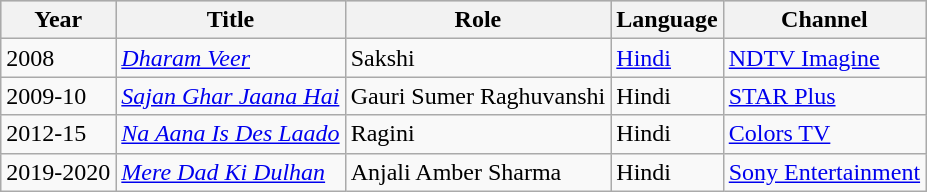<table class="wikitable sortable">
<tr style="background:#ccc; text-align:center;">
<th>Year</th>
<th>Title</th>
<th>Role</th>
<th>Language</th>
<th>Channel</th>
</tr>
<tr>
<td>2008</td>
<td><em><a href='#'>Dharam Veer</a></em></td>
<td>Sakshi</td>
<td><a href='#'>Hindi</a></td>
<td><a href='#'>NDTV Imagine</a></td>
</tr>
<tr>
<td>2009-10</td>
<td><em><a href='#'>Sajan Ghar Jaana Hai</a></em></td>
<td>Gauri Sumer Raghuvanshi</td>
<td>Hindi</td>
<td><a href='#'>STAR Plus</a></td>
</tr>
<tr>
<td>2012-15</td>
<td><em><a href='#'>Na Aana Is Des Laado</a></em></td>
<td>Ragini</td>
<td>Hindi</td>
<td><a href='#'>Colors TV</a></td>
</tr>
<tr>
<td>2019-2020</td>
<td><em><a href='#'>Mere Dad Ki Dulhan</a></em></td>
<td>Anjali Amber Sharma</td>
<td>Hindi</td>
<td><a href='#'>Sony Entertainment</a></td>
</tr>
</table>
